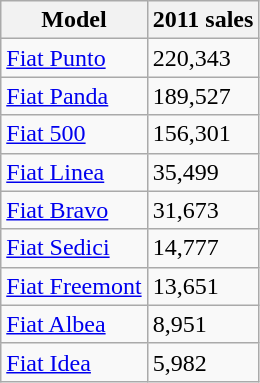<table class="wikitable sortable">
<tr>
<th>Model</th>
<th>2011 sales</th>
</tr>
<tr>
<td><a href='#'>Fiat Punto</a></td>
<td>220,343</td>
</tr>
<tr>
<td><a href='#'>Fiat Panda</a></td>
<td>189,527</td>
</tr>
<tr>
<td><a href='#'>Fiat 500</a></td>
<td>156,301</td>
</tr>
<tr>
<td><a href='#'>Fiat Linea</a></td>
<td>35,499</td>
</tr>
<tr>
<td><a href='#'>Fiat Bravo</a></td>
<td>31,673</td>
</tr>
<tr>
<td><a href='#'>Fiat Sedici</a></td>
<td>14,777</td>
</tr>
<tr>
<td><a href='#'>Fiat Freemont</a></td>
<td>13,651</td>
</tr>
<tr>
<td><a href='#'>Fiat Albea</a></td>
<td>8,951</td>
</tr>
<tr>
<td><a href='#'>Fiat Idea</a></td>
<td>5,982</td>
</tr>
</table>
